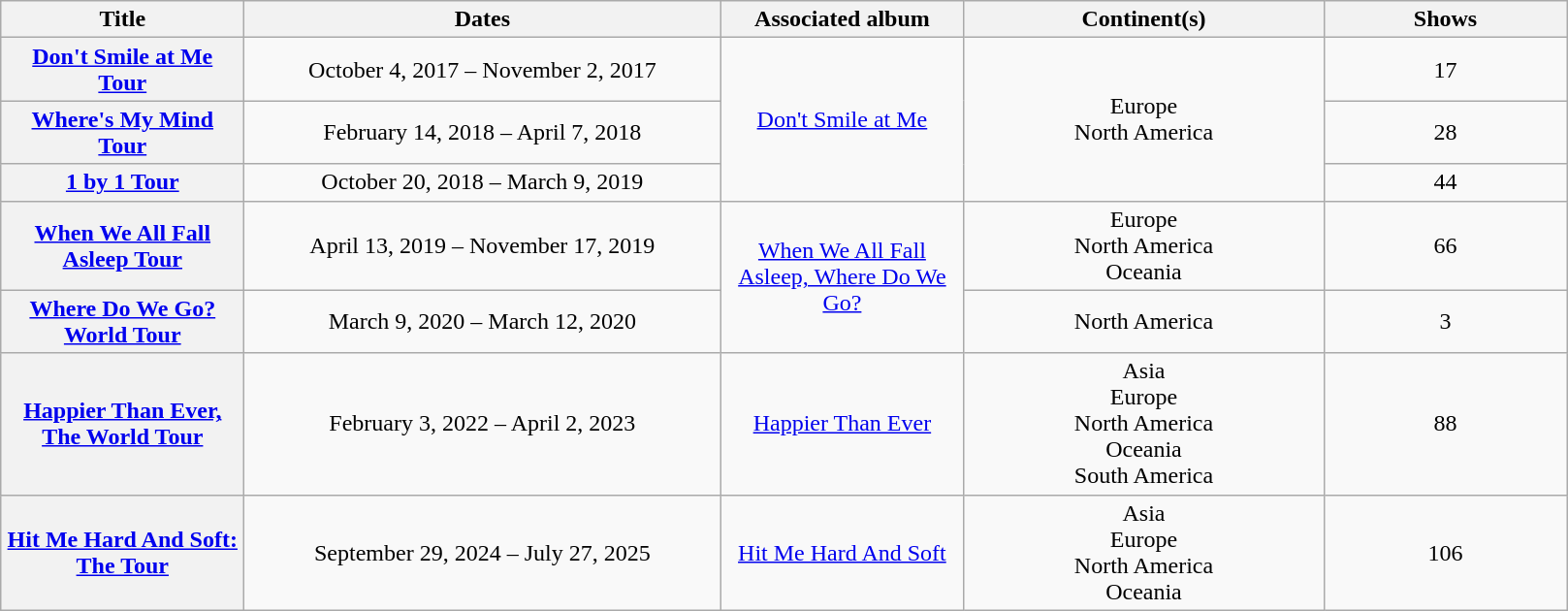<table class="wikitable plainrowheaders" style="text-align:center;">
<tr>
<th scope="col" style="width:10em;">Title</th>
<th scope="col" style="width:20em;">Dates</th>
<th scope="col" style="width:10em;">Associated album</th>
<th scope="col" style="width:15em;">Continent(s)</th>
<th scope="col" style="width:10em;">Shows</th>
</tr>
<tr>
<th scope="row"><a href='#'>Don't Smile at Me Tour</a></th>
<td>October 4, 2017 – November 2, 2017</td>
<td rowspan="3"><a href='#'>Don't Smile at Me</a></td>
<td rowspan="3"> Europe<br>North America</td>
<td>17</td>
</tr>
<tr>
<th scope="row"><a href='#'>Where's My Mind Tour</a></th>
<td>February 14, 2018 – April 7, 2018</td>
<td>28</td>
</tr>
<tr>
<th scope="row"><a href='#'>1 by 1 Tour</a></th>
<td>October 20, 2018 – March 9, 2019</td>
<td>44</td>
</tr>
<tr>
<th scope="row"><a href='#'>When We All Fall Asleep Tour</a></th>
<td>April 13, 2019 – November 17, 2019</td>
<td rowspan="2"><a href='#'>When We All Fall Asleep, Where Do We Go?</a></td>
<td> Europe<br>North America<br>Oceania</td>
<td>66</td>
</tr>
<tr>
<th scope="row"><a href='#'>Where Do We Go? World Tour</a></th>
<td>March 9, 2020 – March 12, 2020</td>
<td> North America</td>
<td>3</td>
</tr>
<tr>
<th scope="row"><a href='#'>Happier Than Ever, The World Tour</a></th>
<td>February 3, 2022 – April 2, 2023</td>
<td><a href='#'>Happier Than Ever</a></td>
<td> Asia<br>Europe<br>North America<br>Oceania<br>South America</td>
<td>88</td>
</tr>
<tr>
<th scope="row"><a href='#'>Hit Me Hard And Soft: The Tour</a></th>
<td>September 29, 2024 – July 27, 2025</td>
<td><a href='#'>Hit Me Hard And Soft</a></td>
<td> Asia<br>Europe<br>North America<br>Oceania</td>
<td>106</td>
</tr>
</table>
